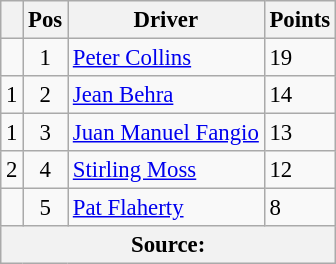<table class="wikitable" style="font-size: 95%;">
<tr>
<th></th>
<th>Pos</th>
<th>Driver</th>
<th>Points</th>
</tr>
<tr>
<td align="left"></td>
<td align="center">1</td>
<td> <a href='#'>Peter Collins</a></td>
<td align="left">19</td>
</tr>
<tr>
<td align="left"> 1</td>
<td align="center">2</td>
<td> <a href='#'>Jean Behra</a></td>
<td align="left">14</td>
</tr>
<tr>
<td align="left"> 1</td>
<td align="center">3</td>
<td> <a href='#'>Juan Manuel Fangio</a></td>
<td align="left">13</td>
</tr>
<tr>
<td align="left"> 2</td>
<td align="center">4</td>
<td> <a href='#'>Stirling Moss</a></td>
<td align="left">12</td>
</tr>
<tr>
<td align="left"></td>
<td align="center">5</td>
<td> <a href='#'>Pat Flaherty</a></td>
<td align="left">8</td>
</tr>
<tr>
<th colspan=4>Source: </th>
</tr>
</table>
